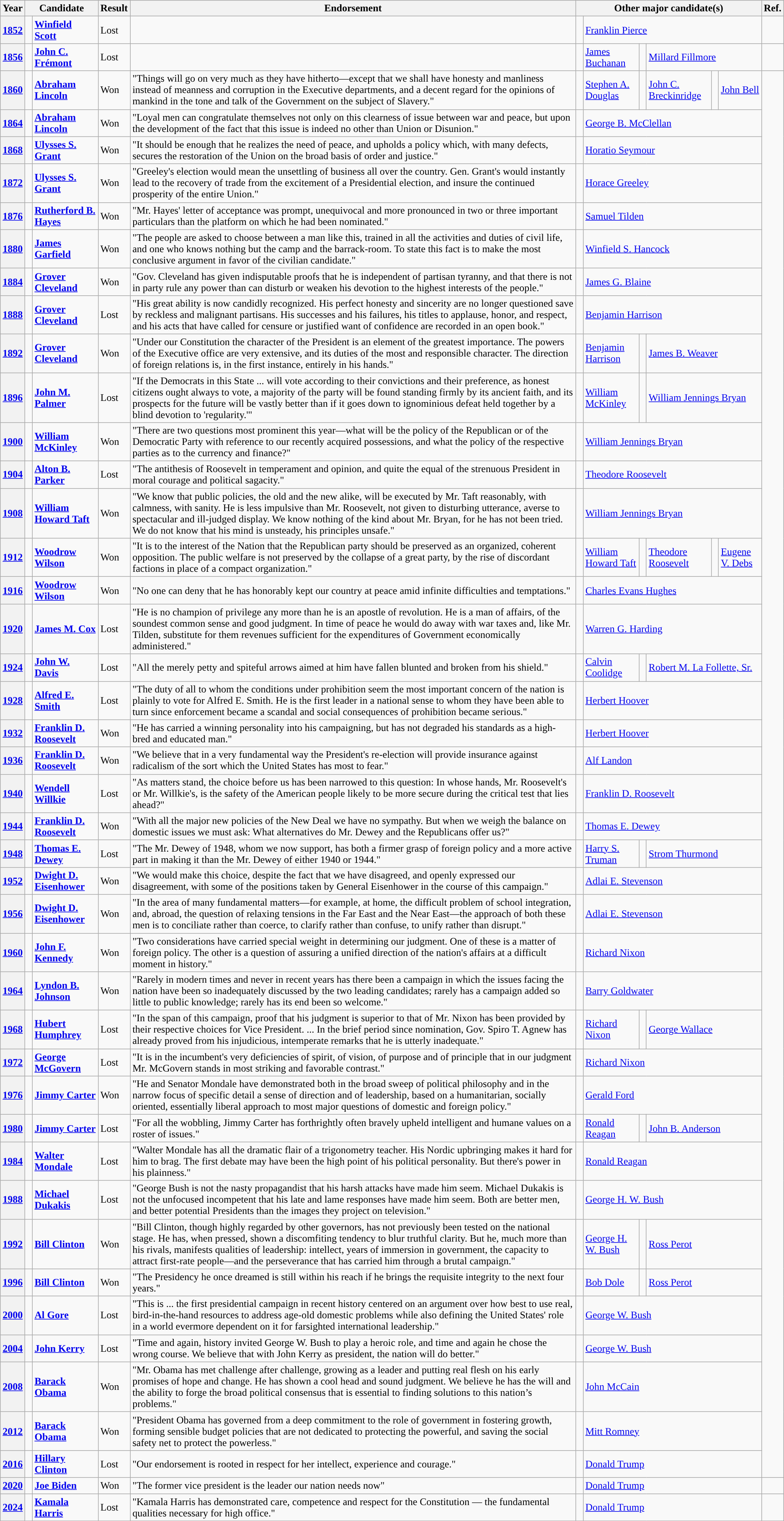<table class="wikitable sortable">
<tr>
<th>Year</th>
<th colspan="2">Candidate</th>
<th>Result</th>
<th>Endorsement</th>
<th class="unsortable" colspan="6">Other major candidate(s)</th>
<th class="unsortable">Ref.</th>
</tr>
<tr>
<th><a href='#'>1852</a></th>
<td style="background-color:"> </td>
<td data-sort-value="Scott, Winfield"><strong><a href='#'>Winfield Scott</a></strong></td>
<td>Lost</td>
<td></td>
<td style="background-color:"> </td>
<td colspan="5"><a href='#'>Franklin Pierce</a></td>
<td rowspan="1"></td>
</tr>
<tr>
<th><a href='#'>1856</a></th>
<td style="background-color:"> </td>
<td data-sort-value="Frémont, John C."><strong><a href='#'>John C. Frémont</a></strong></td>
<td>Lost</td>
<td></td>
<td style="background-color:"></td>
<td><a href='#'>James Buchanan</a></td>
<td style="background-color:"></td>
<td colspan="3"><a href='#'>Millard Fillmore</a></td>
<td rowspan="1"></td>
</tr>
<tr>
<th><a href='#'>1860</a></th>
<td style="background-color:"> </td>
<td data-sort-value="Lincoln, Abraham"><strong><a href='#'>Abraham Lincoln</a></strong></td>
<td>Won</td>
<td>"Things will go on very much as they have hitherto—except that we shall have honesty and manliness instead of meanness and corruption in the Executive departments, and a decent regard for the opinions of mankind in the tone and talk of the Government on the subject of Slavery."</td>
<td style="background-color:"> </td>
<td><a href='#'>Stephen A. Douglas</a></td>
<td style="background-color:"> </td>
<td><a href='#'>John C. Breckinridge</a></td>
<td style="background-color:"> </td>
<td><a href='#'>John Bell</a></td>
<td rowspan="40"></td>
</tr>
<tr>
<th><a href='#'>1864</a></th>
<td style="background-color:"></td>
<td data-sort-value="Lincoln, Abraham"><strong><a href='#'>Abraham Lincoln</a></strong></td>
<td>Won</td>
<td>"Loyal men can congratulate themselves not only on this clearness of issue between war and peace, but upon the development of the fact that this issue is indeed no other than Union or Disunion."</td>
<td style="background-color:"></td>
<td colspan="5"><a href='#'>George B. McClellan</a></td>
</tr>
<tr>
<th><a href='#'>1868</a></th>
<td style="background-color:"></td>
<td data-sort-value="Grant, Ulysses S"><strong><a href='#'>Ulysses S. Grant</a></strong></td>
<td>Won</td>
<td>"It should be enough that he realizes the need of peace, and upholds a policy which, with many defects, secures the restoration of the Union on the broad basis of order and justice."</td>
<td style="background-color:"></td>
<td colspan="5"><a href='#'>Horatio Seymour</a></td>
</tr>
<tr>
<th><a href='#'>1872</a></th>
<td style="background-color:"></td>
<td data-sort-value="Grant, Ulysses S"><strong><a href='#'>Ulysses S. Grant</a></strong></td>
<td>Won</td>
<td>"Greeley's election would mean the unsettling of business all over the country. Gen. Grant's would instantly lead to the recovery of trade from the excitement of a Presidential election, and insure the continued prosperity of the entire Union."</td>
<td style="background-color:"></td>
<td colspan="5"><a href='#'>Horace Greeley</a></td>
</tr>
<tr>
<th><a href='#'>1876</a></th>
<td style="background-color:"></td>
<td data-sort-value="Hayes, Rutherford B"><strong><a href='#'>Rutherford B. Hayes</a></strong></td>
<td>Won</td>
<td>"Mr. Hayes' letter of acceptance was prompt, unequivocal and more pronounced in two or three important particulars than the platform on which he had been nominated."</td>
<td style="background-color:"></td>
<td colspan="5"><a href='#'>Samuel Tilden</a></td>
</tr>
<tr>
<th><a href='#'>1880</a></th>
<td style="background-color:"></td>
<td data-sort-value="Garfield, James"><strong><a href='#'>James Garfield</a></strong></td>
<td>Won</td>
<td>"The people are asked to choose between a man like this, trained in all the activities and duties of civil life, and one who knows nothing but the camp and the barrack-room. To state this fact is to make the most conclusive argument in favor of the civilian candidate."</td>
<td style="background-color:"></td>
<td colspan="5"><a href='#'>Winfield S. Hancock</a></td>
</tr>
<tr>
<th><a href='#'>1884</a></th>
<td style="background-color:"></td>
<td data-sort-value="Cleveland, Grover"><strong><a href='#'>Grover Cleveland</a></strong></td>
<td>Won</td>
<td>"Gov. Cleveland has given indisputable proofs that he is independent of partisan tyranny, and that there is not in party rule any power than can disturb or weaken his devotion to the highest interests of the people."</td>
<td style="background-color:"></td>
<td colspan="5"><a href='#'>James G. Blaine</a></td>
</tr>
<tr>
<th><a href='#'>1888</a></th>
<td style="background-color:"></td>
<td data-sort-value="Cleveland, Grover"><strong><a href='#'>Grover Cleveland</a></strong></td>
<td>Lost</td>
<td>"His great ability is now candidly recognized. His perfect honesty and sincerity are no longer questioned save by reckless and malignant partisans. His successes and his failures, his titles to applause, honor, and respect, and his acts that have called for censure or justified want of confidence are recorded in an open book."</td>
<td style="background-color:"></td>
<td colspan="5"><a href='#'>Benjamin Harrison</a></td>
</tr>
<tr>
<th><a href='#'>1892</a></th>
<td style="background-color:"></td>
<td data-sort-value="Cleveland, Grover"><strong><a href='#'>Grover Cleveland</a></strong></td>
<td>Won</td>
<td>"Under our Constitution the character of the President is an element of the greatest importance. The powers of the Executive office are very extensive, and its duties of the most and responsible character. The direction of foreign relations is, in the first instance, entirely in his hands."</td>
<td style="background-color:"></td>
<td><a href='#'>Benjamin Harrison</a></td>
<td style="background-color:"></td>
<td colspan="3"><a href='#'>James B. Weaver</a></td>
</tr>
<tr>
<th><a href='#'>1896</a></th>
<td style="background-color:"></td>
<td data-sort-value="Palmer, John M"><strong><a href='#'>John M. Palmer</a></strong></td>
<td>Lost</td>
<td>"If the Democrats in this State ... will vote according to their convictions and their preference, as honest citizens ought always to vote, a majority of the party will be found standing firmly by its ancient faith, and its prospects for the future will be vastly better than if it goes down to ignominious defeat held together by a blind devotion to 'regularity.'"</td>
<td style="background-color:"></td>
<td><a href='#'>William McKinley</a></td>
<td style="background-color:"></td>
<td colspan="3"><a href='#'>William Jennings Bryan</a></td>
</tr>
<tr>
<th><a href='#'>1900</a></th>
<td style="background-color:"></td>
<td data-sort-value="McKinley, William"><strong><a href='#'>William McKinley</a></strong></td>
<td>Won</td>
<td>"There are two questions most prominent this year—what will be the policy of the Republican or of the Democratic Party with reference to our recently acquired possessions, and what the policy of the respective parties as to the currency and finance?"</td>
<td style="background-color:"></td>
<td colspan="5"><a href='#'>William Jennings Bryan</a></td>
</tr>
<tr>
<th><a href='#'>1904</a></th>
<td style="background-color:"></td>
<td data-sort-value="Parker, Alton B"><strong><a href='#'>Alton B. Parker</a></strong></td>
<td>Lost</td>
<td>"The antithesis of Roosevelt in temperament and opinion, and quite the equal of the strenuous President in moral courage and political sagacity."</td>
<td style="background-color:"></td>
<td colspan="5"><a href='#'>Theodore Roosevelt</a></td>
</tr>
<tr>
<th><a href='#'>1908</a></th>
<td style="background-color:"></td>
<td data-sort-value="Taft, William Howard"><strong><a href='#'>William Howard Taft</a></strong></td>
<td>Won</td>
<td>"We know that public policies, the old and the new alike, will be executed by Mr. Taft reasonably, with calmness, with sanity. He is less impulsive than Mr. Roosevelt, not given to disturbing utterance, averse to spectacular and ill-judged display. We know nothing of the kind about Mr. Bryan, for he has not been tried. We do not know that his mind is unsteady, his principles unsafe."</td>
<td style="background-color:"></td>
<td colspan="5"><a href='#'>William Jennings Bryan</a></td>
</tr>
<tr>
<th><a href='#'>1912</a></th>
<td style="background-color:"></td>
<td data-sort-value="Wilson, Woodrow"><strong><a href='#'>Woodrow Wilson</a></strong></td>
<td>Won</td>
<td>"It is to the interest of the Nation that the Republican party should be preserved as an organized, coherent opposition. The public welfare is not preserved by the collapse of a great party, by the rise of discordant factions in place of a compact organization."</td>
<td style="background-color:"></td>
<td><a href='#'>William Howard Taft</a></td>
<td style="background-color:"></td>
<td><a href='#'>Theodore Roosevelt</a></td>
<td style="background-color:"></td>
<td><a href='#'>Eugene V. Debs</a></td>
</tr>
<tr>
<th><a href='#'>1916</a></th>
<td style="background-color:"></td>
<td data-sort-value="Wilson, Woodrow"><strong><a href='#'>Woodrow Wilson</a></strong></td>
<td>Won</td>
<td>"No one can deny that he has honorably kept our country at peace amid infinite difficulties and temptations."</td>
<td style="background-color:"></td>
<td colspan="5"><a href='#'>Charles Evans Hughes</a></td>
</tr>
<tr>
<th><a href='#'>1920</a></th>
<td style="background-color:"></td>
<td data-sort-value="Cox, James M"><strong><a href='#'>James M. Cox</a></strong></td>
<td>Lost</td>
<td>"He is no champion of privilege any more than he is an apostle of revolution. He is a man of affairs, of the soundest common sense and good judgment. In time of peace he would do away with war taxes and, like Mr. Tilden, substitute for them revenues sufficient for the expenditures of Government economically administered."</td>
<td style="background-color:"></td>
<td colspan="5"><a href='#'>Warren G. Harding</a></td>
</tr>
<tr>
<th><a href='#'>1924</a></th>
<td style="background-color:"></td>
<td data-sort-value="Davis, John W"><strong><a href='#'>John W. Davis</a></strong></td>
<td>Lost</td>
<td>"All the merely petty and spiteful arrows aimed at him have fallen blunted and broken from his shield."</td>
<td style="background-color:"></td>
<td><a href='#'>Calvin Coolidge</a></td>
<td style="background-color:"></td>
<td colspan="3"><a href='#'>Robert M. La Follette, Sr.</a></td>
</tr>
<tr>
<th><a href='#'>1928</a></th>
<td style="background-color:"></td>
<td data-sort-value="Smith, Alfred E"><strong><a href='#'>Alfred E. Smith</a></strong></td>
<td>Lost</td>
<td>"The duty of all to whom the conditions under prohibition seem the most important concern of the nation is plainly to vote for Alfred E. Smith. He is the first leader in a national sense to whom they have been able to turn since enforcement became a scandal and social consequences of prohibition became serious."</td>
<td style="background-color:"></td>
<td colspan="5"><a href='#'>Herbert Hoover</a></td>
</tr>
<tr>
<th><a href='#'>1932</a></th>
<td style="background-color:"></td>
<td data-sort-value="Roosevelt, Franklin D"><strong><a href='#'>Franklin D. Roosevelt</a></strong></td>
<td>Won</td>
<td>"He has carried a winning personality into his campaigning, but has not degraded his standards as a high-bred and educated man."</td>
<td style="background-color:"></td>
<td colspan="5"><a href='#'>Herbert Hoover</a></td>
</tr>
<tr>
<th><a href='#'>1936</a></th>
<td style="background-color:"></td>
<td data-sort-value="Roosevelt, Franklin D"><strong><a href='#'>Franklin D. Roosevelt</a></strong></td>
<td>Won</td>
<td>"We believe that in a very fundamental way the President's re-election will provide insurance against radicalism of the sort which the United States has most to fear."</td>
<td style="background-color:"></td>
<td colspan="5"><a href='#'>Alf Landon</a></td>
</tr>
<tr>
<th><a href='#'>1940</a></th>
<td style="background-color:"></td>
<td data-sort-value="Willkie, Wendell"><strong><a href='#'>Wendell Willkie</a></strong></td>
<td>Lost</td>
<td>"As matters stand, the choice before us has been narrowed to this question: In whose hands, Mr. Roosevelt's or Mr. Willkie's, is the safety of the American people likely to be more secure during the critical test that lies ahead?"</td>
<td style="background-color:"></td>
<td colspan="5"><a href='#'>Franklin D. Roosevelt</a></td>
</tr>
<tr>
<th><a href='#'>1944</a></th>
<td style="background-color:"></td>
<td data-sort-value="Roosevelt, Franklin D"><strong><a href='#'>Franklin D. Roosevelt</a></strong></td>
<td>Won</td>
<td>"With all the major new policies of the New Deal we have no sympathy. But when we weigh the balance on domestic issues we must ask: What alternatives do Mr. Dewey and the Republicans offer us?"</td>
<td style="background-color:"></td>
<td colspan="5"><a href='#'>Thomas E. Dewey</a></td>
</tr>
<tr>
<th><a href='#'>1948</a></th>
<td style="background-color:"></td>
<td data-sort-value="Dewey, Thomas E"><strong><a href='#'>Thomas E. Dewey</a></strong></td>
<td>Lost</td>
<td>"The Mr. Dewey of 1948, whom we now support, has both a firmer grasp of foreign policy and a more active part in making it than the Mr. Dewey of either 1940 or 1944."</td>
<td style="background-color:"></td>
<td><a href='#'>Harry S. Truman</a></td>
<td style="background-color:"></td>
<td colspan="3"><a href='#'>Strom Thurmond</a></td>
</tr>
<tr>
<th><a href='#'>1952</a></th>
<td style="background-color:"></td>
<td data-sort-value="Eisenhower, Dwight D"><strong><a href='#'>Dwight D. Eisenhower</a></strong></td>
<td>Won</td>
<td>"We would make this choice, despite the fact that we have disagreed, and openly expressed our disagreement, with some of the positions taken by General Eisenhower in the course of this campaign."</td>
<td style="background-color:"></td>
<td colspan="5"><a href='#'>Adlai E. Stevenson</a></td>
</tr>
<tr>
<th><a href='#'>1956</a></th>
<td style="background-color:"></td>
<td data-sort-value="Eisenhower, Dwight D"><strong><a href='#'>Dwight D. Eisenhower</a></strong></td>
<td>Won</td>
<td>"In the area of many fundamental matters—for example, at home, the difficult problem of school integration, and, abroad, the question of relaxing tensions in the Far East and the Near East—the approach of both these men is to conciliate rather than coerce, to clarify rather than confuse, to unify rather than disrupt."</td>
<td style="background-color:"></td>
<td colspan="5"><a href='#'>Adlai E. Stevenson</a></td>
</tr>
<tr>
<th><a href='#'>1960</a></th>
<td style="background-color:"></td>
<td data-sort-value="Kennedy, John F"><strong><a href='#'>John F. Kennedy</a></strong></td>
<td>Won</td>
<td>"Two considerations have carried special weight in determining our judgment. One of these is a matter of foreign policy. The other is a question of assuring a unified direction of the nation's affairs at a difficult moment in history."</td>
<td style="background-color:"></td>
<td colspan="5"><a href='#'>Richard Nixon</a></td>
</tr>
<tr>
<th><a href='#'>1964</a></th>
<td style="background-color:"></td>
<td data-sort-value="Johnson, Lyndon B"><strong><a href='#'>Lyndon B. Johnson</a></strong></td>
<td>Won</td>
<td>"Rarely in modern times and never in recent years has there been a campaign in which the issues facing the nation have been so inadequately discussed by the two leading candidates; rarely has a campaign added so little to public knowledge; rarely has its end been so welcome."</td>
<td style="background-color:"></td>
<td colspan="5"><a href='#'>Barry Goldwater</a></td>
</tr>
<tr>
<th><a href='#'>1968</a></th>
<td style="background-color:"></td>
<td data-sort-value="Humphrey, Hubert"><strong><a href='#'>Hubert Humphrey</a></strong></td>
<td>Lost</td>
<td>"In the span of this campaign, proof that his judgment is superior to that of Mr. Nixon has been provided by their respective choices for Vice President. ... In the brief period since nomination, Gov. Spiro T. Agnew has already proved from his injudicious, intemperate remarks that he is utterly inadequate."</td>
<td style="background-color:"></td>
<td><a href='#'>Richard Nixon</a></td>
<td style="background-color:"></td>
<td colspan="3"><a href='#'>George Wallace</a></td>
</tr>
<tr>
<th><a href='#'>1972</a></th>
<td style="background-color:"></td>
<td data-sort-value="McGovern, George"><strong><a href='#'>George McGovern</a></strong></td>
<td>Lost</td>
<td>"It is in the incumbent's very deficiencies of spirit, of vision, of purpose and of principle that in our judgment Mr. McGovern stands in most striking and favorable contrast."</td>
<td style="background-color:"></td>
<td colspan="5"><a href='#'>Richard Nixon</a></td>
</tr>
<tr>
<th><a href='#'>1976</a></th>
<td style="background-color:"></td>
<td data-sort-value="Carter, Jimmy"><strong><a href='#'>Jimmy Carter</a></strong></td>
<td>Won</td>
<td>"He and Senator Mondale have demonstrated both in the broad sweep of political philosophy and in the narrow focus of specific detail a sense of direction and of leadership, based on a humanitarian, socially oriented, essentially liberal approach to most major questions of domestic and foreign policy."</td>
<td style="background-color:"></td>
<td colspan="5"><a href='#'>Gerald Ford</a></td>
</tr>
<tr>
<th><a href='#'>1980</a></th>
<td style="background-color:"></td>
<td data-sort-value="Carter, Jimmy"><strong><a href='#'>Jimmy Carter</a></strong></td>
<td>Lost</td>
<td>"For all the wobbling, Jimmy Carter has forthrightly often bravely upheld intelligent and humane values on a roster of issues."</td>
<td style="background-color:"></td>
<td><a href='#'>Ronald Reagan</a></td>
<td style="background-color:"></td>
<td colspan="3"><a href='#'>John B. Anderson</a></td>
</tr>
<tr>
<th><a href='#'>1984</a></th>
<td style="background-color:"></td>
<td data-sort-value="Mondale, Walter"><strong><a href='#'>Walter Mondale</a></strong></td>
<td>Lost</td>
<td>"Walter Mondale has all the dramatic flair of a trigonometry teacher. His Nordic upbringing makes it hard for him to brag. The first debate may have been the high point of his political personality. But there's power in his plainness."</td>
<td style="background-color:"></td>
<td colspan="5"><a href='#'>Ronald Reagan</a></td>
</tr>
<tr>
<th><a href='#'>1988</a></th>
<td style="background-color:"></td>
<td data-sort-value="Dukakis, Michael"><strong><a href='#'>Michael Dukakis</a></strong></td>
<td>Lost</td>
<td>"George Bush is not the nasty propagandist that his harsh attacks have made him seem. Michael Dukakis is not the unfocused incompetent that his late and lame responses have made him seem. Both are better men, and better potential Presidents than the images they project on television."</td>
<td style="background-color:"></td>
<td colspan="5"><a href='#'>George H. W. Bush</a></td>
</tr>
<tr>
<th><a href='#'>1992</a></th>
<td style="background-color:"></td>
<td data-sort-value="Clinton, Bill"><strong><a href='#'>Bill Clinton</a></strong></td>
<td>Won</td>
<td>"Bill Clinton, though highly regarded by other governors, has not previously been tested on the national stage. He has, when pressed, shown a discomfiting tendency to blur truthful clarity. But he, much more than his rivals, manifests qualities of leadership: intellect, years of immersion in government, the capacity to attract first-rate people—and the perseverance that has carried him through a brutal campaign."</td>
<td style="background-color:"></td>
<td><a href='#'>George H. W. Bush</a></td>
<td style="background-color:"></td>
<td colspan="3"><a href='#'>Ross Perot</a></td>
</tr>
<tr>
<th><a href='#'>1996</a></th>
<td style="background-color:"></td>
<td data-sort-value="Clinton, Bill"><strong><a href='#'>Bill Clinton</a></strong></td>
<td>Won</td>
<td>"The Presidency he once dreamed is still within his reach if he brings the requisite integrity to the next four years."</td>
<td style="background-color:"></td>
<td><a href='#'>Bob Dole</a></td>
<td style="background-color:"></td>
<td colspan="3"><a href='#'>Ross Perot</a></td>
</tr>
<tr>
<th><a href='#'>2000</a></th>
<td style="background-color:"></td>
<td data-sort-value="Gore, Al"><strong><a href='#'>Al Gore</a></strong></td>
<td>Lost</td>
<td>"This is ... the first presidential campaign in recent history centered on an argument over how best to use real, bird-in-the-hand resources to address age-old domestic problems while also defining the United States' role in a world evermore dependent on it for farsighted international leadership."</td>
<td style="background-color:"></td>
<td colspan="5"><a href='#'>George W. Bush</a></td>
</tr>
<tr>
<th><a href='#'>2004</a></th>
<td style="background-color:"></td>
<td data-sort-value="Kerry, John"><strong><a href='#'>John Kerry</a></strong></td>
<td>Lost</td>
<td>"Time and again, history invited George W. Bush to play a heroic role, and time and again he chose the wrong course. We believe that with John Kerry as president, the nation will do better."</td>
<td style="background-color:"></td>
<td colspan="5"><a href='#'>George W. Bush</a></td>
</tr>
<tr>
<th><a href='#'>2008</a></th>
<td style="background-color:"></td>
<td data-sort-value="Obama, Barack"><strong><a href='#'>Barack Obama</a></strong></td>
<td>Won</td>
<td>"Mr. Obama has met challenge after challenge, growing as a leader and putting real flesh on his early promises of hope and change. He has shown a cool head and sound judgment. We believe he has the will and the ability to forge the broad political consensus that is essential to finding solutions to this nation’s problems."</td>
<td style="background-color:"></td>
<td colspan="5"><a href='#'>John McCain</a></td>
</tr>
<tr>
<th><a href='#'>2012</a></th>
<td style="background-color:"></td>
<td data-sort-value="Obama, Barack"><strong><a href='#'>Barack Obama</a></strong></td>
<td>Won</td>
<td>"President Obama has governed from a deep commitment to the role of government in fostering growth, forming sensible budget policies that are not dedicated to protecting the powerful, and saving the social safety net to protect the powerless."</td>
<td style="background-color:"></td>
<td colspan="5"><a href='#'>Mitt Romney</a></td>
</tr>
<tr>
<th><a href='#'>2016</a></th>
<td style="background-color:"></td>
<td data-sort-value="Clinton, Hillary"><strong><a href='#'>Hillary Clinton</a></strong></td>
<td>Lost</td>
<td>"Our endorsement is rooted in respect for her intellect, experience and courage."</td>
<td style="background-color:"></td>
<td colspan="5"><a href='#'>Donald Trump</a></td>
</tr>
<tr>
<th><a href='#'>2020</a></th>
<td style="background-color:"></td>
<td data-sort-value="Biden, Joe"><strong><a href='#'>Joe Biden</a></strong></td>
<td>Won</td>
<td>"The former vice president is the leader our nation needs now"</td>
<td style="background-color:"></td>
<td colspan="5"><a href='#'>Donald Trump</a></td>
<td></td>
</tr>
<tr>
<th><a href='#'>2024</a></th>
<td style="background-color:"></td>
<td data-sort-value="Harris, Kamala"><strong><a href='#'>Kamala Harris</a></strong></td>
<td>Lost</td>
<td>"Kamala Harris has demonstrated care, competence and respect for the Constitution — the fundamental qualities necessary for high office."</td>
<td style="background-color:"></td>
<td colspan="5"><a href='#'>Donald Trump</a></td>
<td></td>
</tr>
</table>
